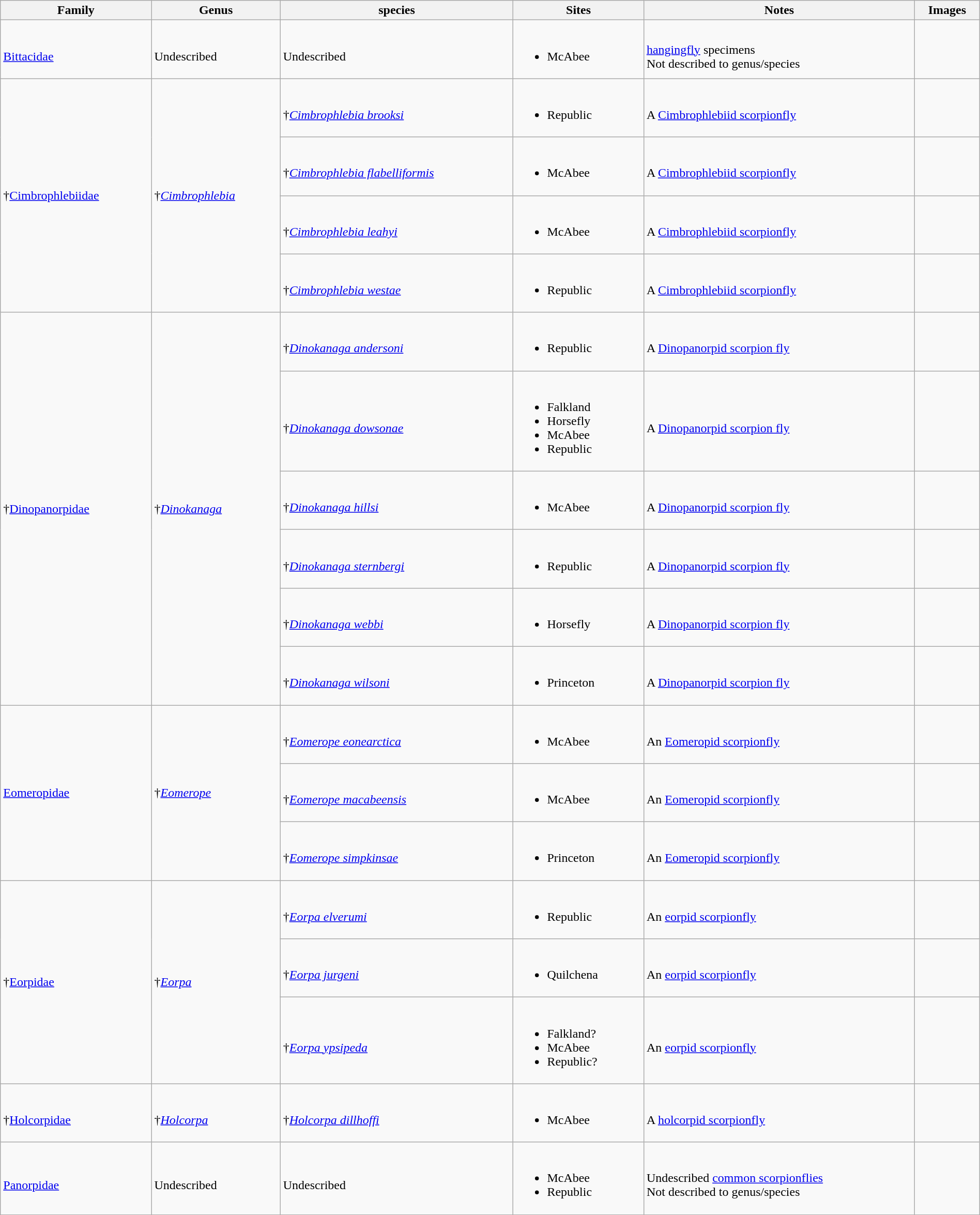<table class="wikitable sortable"  style="margin:auto; width:100%;">
<tr>
<th>Family</th>
<th>Genus</th>
<th>species</th>
<th>Sites</th>
<th>Notes</th>
<th>Images</th>
</tr>
<tr>
<td><br><a href='#'>Bittacidae</a></td>
<td><br>Undescribed</td>
<td><br>Undescribed</td>
<td><br><ul><li>McAbee</li></ul></td>
<td><br><a href='#'>hangingfly</a> specimens<br>Not described to genus/species</td>
<td></td>
</tr>
<tr>
<td rowspan=4>†<a href='#'>Cimbrophlebiidae</a></td>
<td rowspan=4>†<em><a href='#'>Cimbrophlebia</a></em></td>
<td><br>†<em><a href='#'>Cimbrophlebia brooksi</a></em></td>
<td><br><ul><li>Republic</li></ul></td>
<td><br>A <a href='#'>Cimbrophlebiid scorpionfly</a></td>
<td><br></td>
</tr>
<tr>
<td><br>†<em><a href='#'>Cimbrophlebia flabelliformis</a></em></td>
<td><br><ul><li>McAbee</li></ul></td>
<td><br>A <a href='#'>Cimbrophlebiid scorpionfly</a></td>
<td></td>
</tr>
<tr>
<td><br>†<em><a href='#'>Cimbrophlebia leahyi</a></em></td>
<td><br><ul><li>McAbee</li></ul></td>
<td><br>A <a href='#'>Cimbrophlebiid scorpionfly</a></td>
<td></td>
</tr>
<tr>
<td><br>†<em><a href='#'>Cimbrophlebia westae</a></em></td>
<td><br><ul><li>Republic</li></ul></td>
<td><br>A <a href='#'>Cimbrophlebiid scorpionfly</a></td>
<td><br></td>
</tr>
<tr>
<td rowspan=6>†<a href='#'>Dinopanorpidae</a></td>
<td rowspan=6>†<em><a href='#'>Dinokanaga</a></em></td>
<td><br>†<em><a href='#'>Dinokanaga andersoni</a></em></td>
<td><br><ul><li>Republic</li></ul></td>
<td><br>A <a href='#'>Dinopanorpid scorpion fly</a></td>
<td><br></td>
</tr>
<tr>
<td><br>†<em><a href='#'>Dinokanaga dowsonae</a></em></td>
<td><br><ul><li>Falkland</li><li>Horsefly</li><li>McAbee</li><li>Republic</li></ul></td>
<td><br>A <a href='#'>Dinopanorpid scorpion fly</a></td>
<td><br></td>
</tr>
<tr>
<td><br>†<em><a href='#'>Dinokanaga hillsi</a></em></td>
<td><br><ul><li>McAbee</li></ul></td>
<td><br>A <a href='#'>Dinopanorpid scorpion fly</a></td>
<td></td>
</tr>
<tr>
<td><br>†<em><a href='#'>Dinokanaga sternbergi</a></em></td>
<td><br><ul><li>Republic</li></ul></td>
<td><br>A <a href='#'>Dinopanorpid scorpion fly</a></td>
<td></td>
</tr>
<tr>
<td><br>†<em><a href='#'>Dinokanaga webbi</a></em></td>
<td><br><ul><li>Horsefly</li></ul></td>
<td><br>A <a href='#'>Dinopanorpid scorpion fly</a></td>
<td></td>
</tr>
<tr>
<td><br>†<em><a href='#'>Dinokanaga wilsoni</a></em></td>
<td><br><ul><li>Princeton</li></ul></td>
<td><br>A <a href='#'>Dinopanorpid scorpion fly</a></td>
<td></td>
</tr>
<tr>
<td rowspan=3><a href='#'>Eomeropidae</a></td>
<td rowspan=3>†<em><a href='#'>Eomerope</a></em></td>
<td><br>†<em><a href='#'>Eomerope eonearctica</a></em></td>
<td><br><ul><li>McAbee</li></ul></td>
<td><br>An <a href='#'>Eomeropid scorpionfly</a></td>
<td></td>
</tr>
<tr>
<td><br>†<em><a href='#'>Eomerope macabeensis</a></em></td>
<td><br><ul><li>McAbee</li></ul></td>
<td><br>An <a href='#'>Eomeropid scorpionfly</a></td>
<td></td>
</tr>
<tr>
<td><br>†<em><a href='#'>Eomerope simpkinsae</a></em></td>
<td><br><ul><li>Princeton</li></ul></td>
<td><br>An <a href='#'>Eomeropid scorpionfly</a></td>
<td></td>
</tr>
<tr>
<td rowspan=3>†<a href='#'>Eorpidae</a></td>
<td rowspan=3>†<em><a href='#'>Eorpa</a></em></td>
<td><br>†<em><a href='#'>Eorpa elverumi</a></em></td>
<td><br><ul><li>Republic</li></ul></td>
<td><br>An <a href='#'>eorpid scorpionfly</a></td>
<td><br></td>
</tr>
<tr>
<td><br>†<em><a href='#'>Eorpa jurgeni</a></em></td>
<td><br><ul><li>Quilchena</li></ul></td>
<td><br>An <a href='#'>eorpid scorpionfly</a></td>
<td></td>
</tr>
<tr>
<td><br>†<em><a href='#'>Eorpa ypsipeda</a></em></td>
<td><br><ul><li>Falkland?</li><li>McAbee</li><li>Republic?</li></ul></td>
<td><br>An <a href='#'>eorpid scorpionfly</a></td>
<td><br></td>
</tr>
<tr>
<td><br>†<a href='#'>Holcorpidae</a></td>
<td><br>†<em><a href='#'>Holcorpa</a></em></td>
<td><br>†<em><a href='#'>Holcorpa dillhoffi</a></em></td>
<td><br><ul><li>McAbee</li></ul></td>
<td><br>A <a href='#'>holcorpid scorpionfly</a></td>
<td></td>
</tr>
<tr>
<td><br><a href='#'>Panorpidae</a></td>
<td><br>Undescribed</td>
<td><br>Undescribed</td>
<td><br><ul><li>McAbee</li><li>Republic</li></ul></td>
<td><br>Undescribed <a href='#'>common scorpionflies</a><br>Not described to genus/species</td>
<td></td>
</tr>
<tr>
</tr>
</table>
